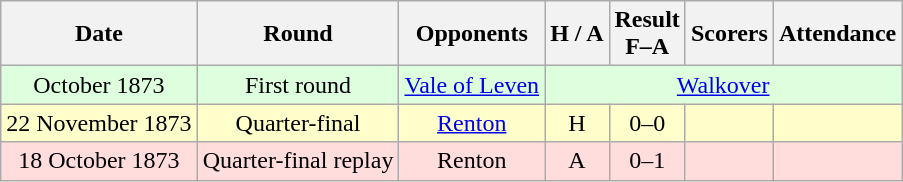<table class="wikitable" style="text-align:center">
<tr>
<th>Date</th>
<th>Round</th>
<th>Opponents</th>
<th>H / A</th>
<th>Result<br>F–A</th>
<th>Scorers</th>
<th>Attendance</th>
</tr>
<tr bgcolor=#ddffdd>
<td>October 1873</td>
<td>First round</td>
<td><a href='#'>Vale of Leven</a></td>
<td colspan="4"><a href='#'>Walkover</a></td>
</tr>
<tr bgcolor=#ffffcc>
<td>22 November 1873</td>
<td>Quarter-final</td>
<td><a href='#'>Renton</a></td>
<td>H</td>
<td>0–0</td>
<td></td>
<td></td>
</tr>
<tr bgcolor=#ffdddd>
<td>18 October 1873</td>
<td>Quarter-final replay</td>
<td>Renton</td>
<td>A</td>
<td>0–1</td>
<td></td>
<td></td>
</tr>
</table>
